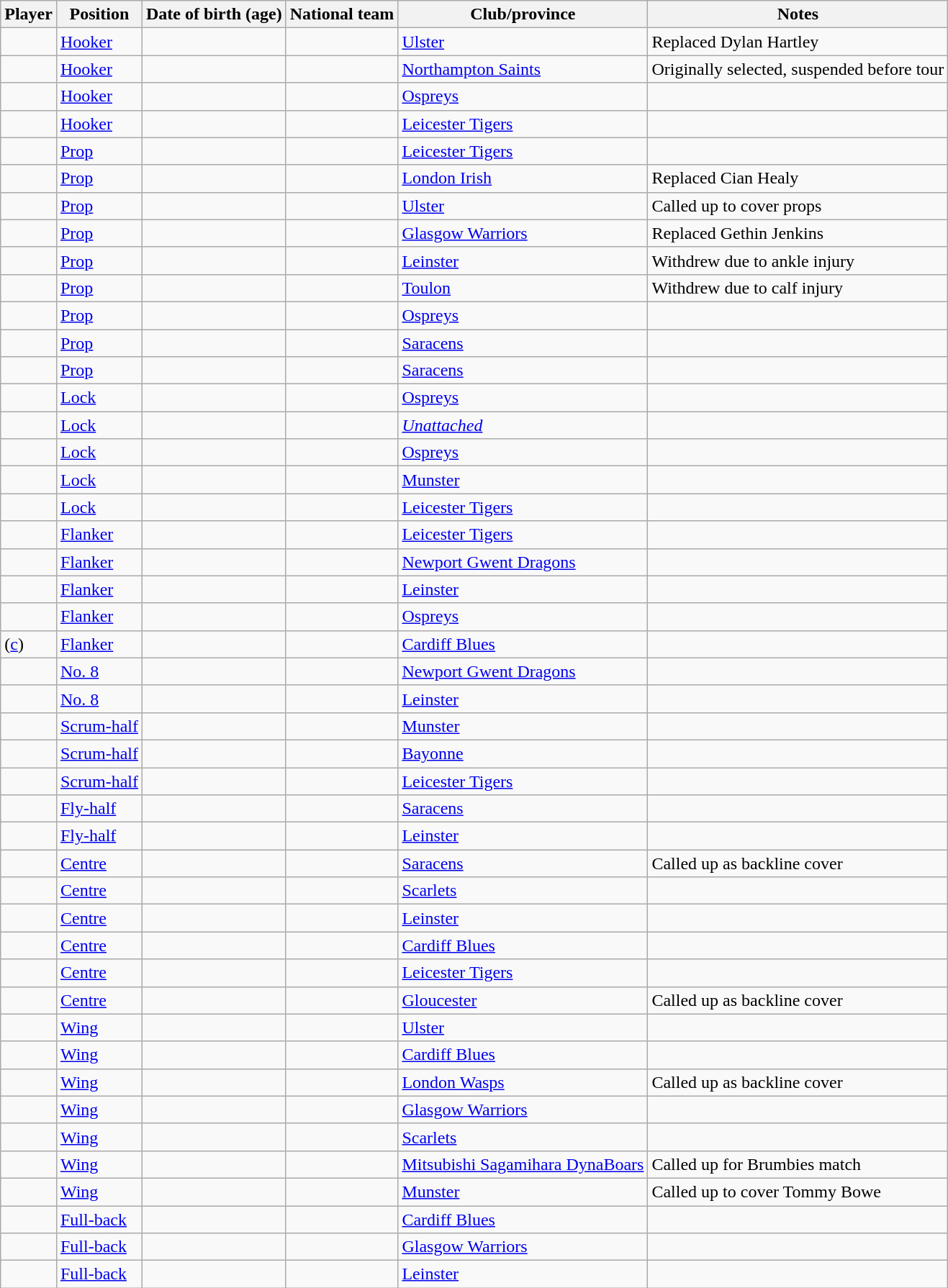<table class="wikitable sortable">
<tr>
<th>Player</th>
<th>Position</th>
<th>Date of birth (age)</th>
<th>National team</th>
<th>Club/province</th>
<th>Notes</th>
</tr>
<tr>
<td></td>
<td><a href='#'>Hooker</a></td>
<td></td>
<td></td>
<td><a href='#'>Ulster</a></td>
<td>Replaced Dylan Hartley</td>
</tr>
<tr>
<td></td>
<td><a href='#'>Hooker</a></td>
<td></td>
<td></td>
<td><a href='#'>Northampton Saints</a></td>
<td>Originally selected, suspended before tour</td>
</tr>
<tr>
<td></td>
<td><a href='#'>Hooker</a></td>
<td></td>
<td></td>
<td><a href='#'>Ospreys</a></td>
<td></td>
</tr>
<tr>
<td></td>
<td><a href='#'>Hooker</a></td>
<td></td>
<td></td>
<td><a href='#'>Leicester Tigers</a></td>
<td></td>
</tr>
<tr>
<td></td>
<td><a href='#'>Prop</a></td>
<td></td>
<td></td>
<td><a href='#'>Leicester Tigers</a></td>
<td></td>
</tr>
<tr>
<td></td>
<td><a href='#'>Prop</a></td>
<td></td>
<td></td>
<td><a href='#'>London Irish</a></td>
<td>Replaced Cian Healy</td>
</tr>
<tr>
<td></td>
<td><a href='#'>Prop</a></td>
<td></td>
<td></td>
<td><a href='#'>Ulster</a></td>
<td>Called up to cover props</td>
</tr>
<tr>
<td></td>
<td><a href='#'>Prop</a></td>
<td></td>
<td></td>
<td><a href='#'>Glasgow Warriors</a></td>
<td>Replaced Gethin Jenkins</td>
</tr>
<tr>
<td></td>
<td><a href='#'>Prop</a></td>
<td></td>
<td></td>
<td><a href='#'>Leinster</a></td>
<td>Withdrew due to ankle injury</td>
</tr>
<tr>
<td><strong></strong></td>
<td><a href='#'>Prop</a></td>
<td></td>
<td></td>
<td><a href='#'>Toulon</a></td>
<td>Withdrew due to calf injury</td>
</tr>
<tr>
<td><strong></strong></td>
<td><a href='#'>Prop</a></td>
<td></td>
<td></td>
<td><a href='#'>Ospreys</a></td>
<td></td>
</tr>
<tr>
<td><strong></strong></td>
<td><a href='#'>Prop</a></td>
<td></td>
<td></td>
<td><a href='#'>Saracens</a></td>
<td></td>
</tr>
<tr>
<td></td>
<td><a href='#'>Prop</a></td>
<td></td>
<td></td>
<td><a href='#'>Saracens</a></td>
<td></td>
</tr>
<tr>
<td></td>
<td><a href='#'>Lock</a></td>
<td></td>
<td></td>
<td><a href='#'>Ospreys</a></td>
<td></td>
</tr>
<tr>
<td></td>
<td><a href='#'>Lock</a></td>
<td></td>
<td></td>
<td><em><a href='#'>Unattached</a></em></td>
<td></td>
</tr>
<tr>
<td><strong></strong></td>
<td><a href='#'>Lock</a></td>
<td></td>
<td></td>
<td><a href='#'>Ospreys</a></td>
<td></td>
</tr>
<tr>
<td><strong></strong></td>
<td><a href='#'>Lock</a></td>
<td></td>
<td></td>
<td><a href='#'>Munster</a></td>
<td></td>
</tr>
<tr>
<td></td>
<td><a href='#'>Lock</a></td>
<td></td>
<td></td>
<td><a href='#'>Leicester Tigers</a></td>
<td></td>
</tr>
<tr>
<td><strong></strong></td>
<td><a href='#'>Flanker</a></td>
<td></td>
<td></td>
<td><a href='#'>Leicester Tigers</a></td>
<td></td>
</tr>
<tr>
<td></td>
<td><a href='#'>Flanker</a></td>
<td></td>
<td></td>
<td><a href='#'>Newport Gwent Dragons</a></td>
<td></td>
</tr>
<tr>
<td></td>
<td><a href='#'>Flanker</a></td>
<td></td>
<td></td>
<td><a href='#'>Leinster</a></td>
<td></td>
</tr>
<tr>
<td></td>
<td><a href='#'>Flanker</a></td>
<td></td>
<td></td>
<td><a href='#'>Ospreys</a></td>
<td></td>
</tr>
<tr>
<td> (<a href='#'>c</a>)</td>
<td><a href='#'>Flanker</a></td>
<td></td>
<td></td>
<td><a href='#'>Cardiff Blues</a></td>
<td></td>
</tr>
<tr>
<td></td>
<td><a href='#'>No. 8</a></td>
<td></td>
<td></td>
<td><a href='#'>Newport Gwent Dragons</a></td>
<td></td>
</tr>
<tr>
<td><strong></strong></td>
<td><a href='#'>No. 8</a></td>
<td></td>
<td></td>
<td><a href='#'>Leinster</a></td>
<td></td>
</tr>
<tr>
<td></td>
<td><a href='#'>Scrum-half</a></td>
<td></td>
<td></td>
<td><a href='#'>Munster</a></td>
<td></td>
</tr>
<tr>
<td><strong></strong></td>
<td><a href='#'>Scrum-half</a></td>
<td></td>
<td></td>
<td><a href='#'>Bayonne</a></td>
<td></td>
</tr>
<tr>
<td></td>
<td><a href='#'>Scrum-half</a></td>
<td></td>
<td></td>
<td><a href='#'>Leicester Tigers</a></td>
<td></td>
</tr>
<tr>
<td></td>
<td><a href='#'>Fly-half</a></td>
<td></td>
<td></td>
<td><a href='#'>Saracens</a></td>
<td></td>
</tr>
<tr>
<td></td>
<td><a href='#'>Fly-half</a></td>
<td></td>
<td></td>
<td><a href='#'>Leinster</a></td>
<td></td>
</tr>
<tr>
<td></td>
<td><a href='#'>Centre</a></td>
<td></td>
<td></td>
<td><a href='#'>Saracens</a></td>
<td>Called up as backline cover</td>
</tr>
<tr>
<td></td>
<td><a href='#'>Centre</a></td>
<td></td>
<td></td>
<td><a href='#'>Scarlets</a></td>
<td></td>
</tr>
<tr>
<td><strong></strong></td>
<td><a href='#'>Centre</a></td>
<td></td>
<td></td>
<td><a href='#'>Leinster</a></td>
<td></td>
</tr>
<tr>
<td><strong></strong></td>
<td><a href='#'>Centre</a></td>
<td></td>
<td></td>
<td><a href='#'>Cardiff Blues</a></td>
<td></td>
</tr>
<tr>
<td></td>
<td><a href='#'>Centre</a></td>
<td></td>
<td></td>
<td><a href='#'>Leicester Tigers</a></td>
<td></td>
</tr>
<tr>
<td></td>
<td><a href='#'>Centre</a></td>
<td></td>
<td></td>
<td><a href='#'>Gloucester</a></td>
<td>Called up as backline cover</td>
</tr>
<tr>
<td><strong></strong></td>
<td><a href='#'>Wing</a></td>
<td></td>
<td></td>
<td><a href='#'>Ulster</a></td>
<td></td>
</tr>
<tr>
<td></td>
<td><a href='#'>Wing</a></td>
<td></td>
<td></td>
<td><a href='#'>Cardiff Blues</a></td>
<td></td>
</tr>
<tr>
<td></td>
<td><a href='#'>Wing</a></td>
<td></td>
<td></td>
<td><a href='#'>London Wasps</a></td>
<td>Called up as backline cover</td>
</tr>
<tr>
<td></td>
<td><a href='#'>Wing</a></td>
<td></td>
<td></td>
<td><a href='#'>Glasgow Warriors</a></td>
<td></td>
</tr>
<tr>
<td></td>
<td><a href='#'>Wing</a></td>
<td></td>
<td></td>
<td><a href='#'>Scarlets</a></td>
<td></td>
</tr>
<tr>
<td><strong></strong></td>
<td><a href='#'>Wing</a></td>
<td></td>
<td></td>
<td><a href='#'>Mitsubishi Sagamihara DynaBoars</a></td>
<td>Called up for Brumbies match</td>
</tr>
<tr>
<td></td>
<td><a href='#'>Wing</a></td>
<td></td>
<td></td>
<td><a href='#'>Munster</a></td>
<td>Called up to cover Tommy Bowe</td>
</tr>
<tr>
<td><strong></strong></td>
<td><a href='#'>Full-back</a></td>
<td></td>
<td></td>
<td><a href='#'>Cardiff Blues</a></td>
<td></td>
</tr>
<tr>
<td></td>
<td><a href='#'>Full-back</a></td>
<td></td>
<td></td>
<td><a href='#'>Glasgow Warriors</a></td>
<td></td>
</tr>
<tr>
<td><strong></strong></td>
<td><a href='#'>Full-back</a></td>
<td></td>
<td></td>
<td><a href='#'>Leinster</a></td>
<td></td>
</tr>
</table>
